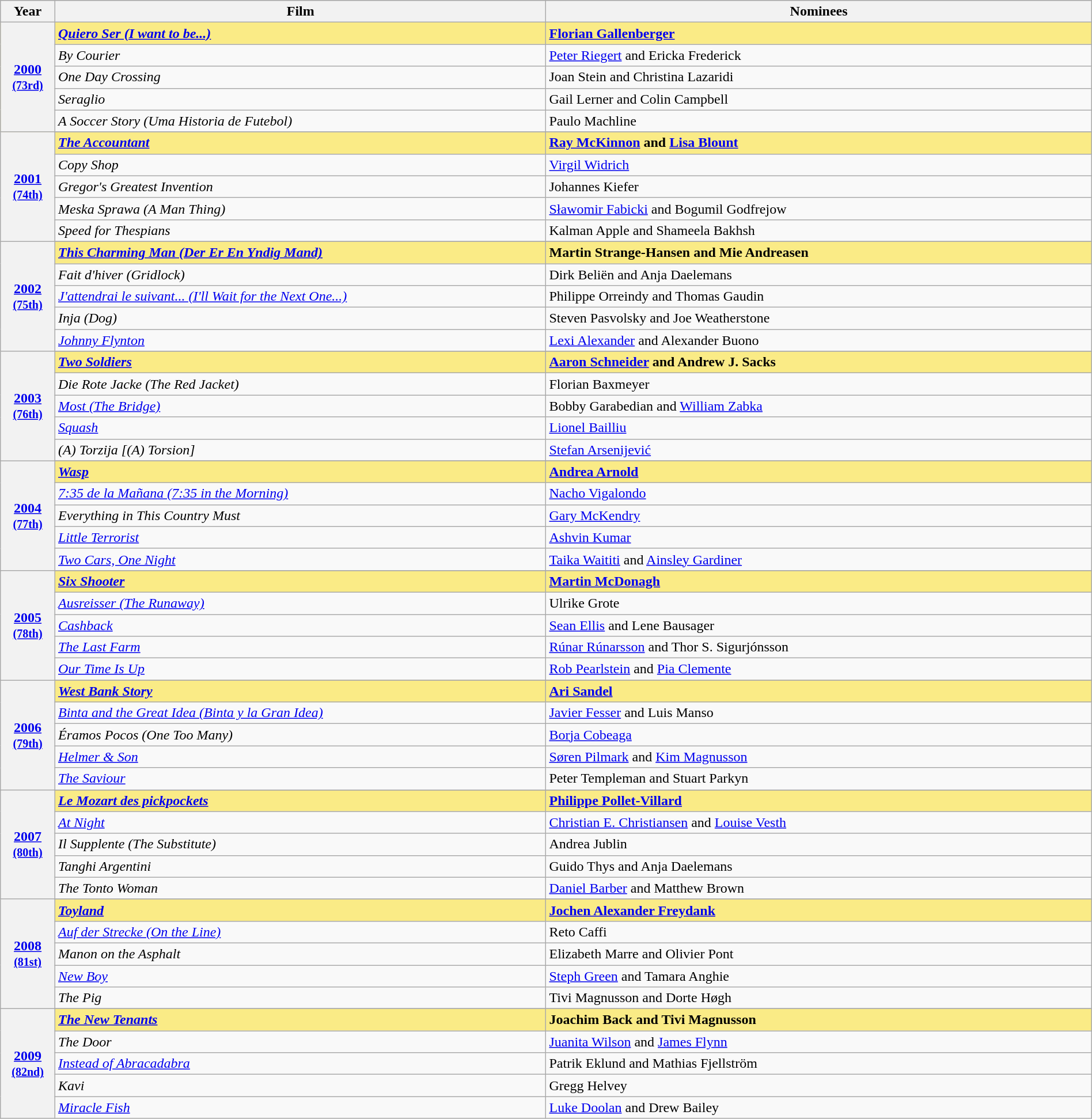<table class="wikitable" style="width:100%">
<tr bgcolor="#bebebe">
<th width="5%">Year</th>
<th width="45%">Film</th>
<th width="50%">Nominees</th>
</tr>
<tr style="background:#FAEB86">
<th rowspan="5"><a href='#'>2000</a><br><small><a href='#'>(73rd)</a></small></th>
<td><strong><em><a href='#'>Quiero Ser (I want to be...)</a></em></strong></td>
<td><strong><a href='#'>Florian Gallenberger</a></strong></td>
</tr>
<tr>
<td><em>By Courier</em></td>
<td><a href='#'>Peter Riegert</a> and Ericka Frederick</td>
</tr>
<tr>
<td><em>One Day Crossing</em></td>
<td>Joan Stein and Christina Lazaridi</td>
</tr>
<tr>
<td><em>Seraglio</em></td>
<td>Gail Lerner and Colin Campbell</td>
</tr>
<tr>
<td><em>A Soccer Story (Uma Historia de Futebol)</em></td>
<td>Paulo Machline</td>
</tr>
<tr>
<th rowspan="6" style="text-align:center"><a href='#'>2001</a><br><small><a href='#'>(74th)</a></small></th>
</tr>
<tr style="background:#FAEB86">
<td><strong><em><a href='#'>The Accountant</a></em></strong></td>
<td><strong><a href='#'>Ray McKinnon</a> and <a href='#'>Lisa Blount</a></strong></td>
</tr>
<tr>
<td><em>Copy Shop</em></td>
<td><a href='#'>Virgil Widrich</a></td>
</tr>
<tr>
<td><em>Gregor's Greatest Invention</em></td>
<td>Johannes Kiefer</td>
</tr>
<tr>
<td><em>Meska Sprawa (A Man Thing)</em></td>
<td><a href='#'>Sławomir Fabicki</a> and Bogumil Godfrejow</td>
</tr>
<tr>
<td><em>Speed for Thespians</em></td>
<td>Kalman Apple and Shameela Bakhsh</td>
</tr>
<tr>
<th rowspan="6" style="text-align:center"><a href='#'>2002</a><br><small><a href='#'>(75th)</a></small></th>
</tr>
<tr style="background:#FAEB86">
<td><strong><em><a href='#'>This Charming Man (Der Er En Yndig Mand)</a></em></strong></td>
<td><strong>Martin Strange-Hansen and Mie Andreasen</strong></td>
</tr>
<tr>
<td><em>Fait d'hiver (Gridlock)</em></td>
<td>Dirk Beliën and Anja Daelemans</td>
</tr>
<tr>
<td><em><a href='#'>J'attendrai le suivant... (I'll Wait for the Next One...)</a></em></td>
<td>Philippe Orreindy and Thomas Gaudin</td>
</tr>
<tr>
<td><em>Inja (Dog)</em></td>
<td>Steven Pasvolsky and Joe Weatherstone</td>
</tr>
<tr>
<td><em><a href='#'>Johnny Flynton</a></em></td>
<td><a href='#'>Lexi Alexander</a> and Alexander Buono</td>
</tr>
<tr>
<th rowspan="6" style="text-align:center"><a href='#'>2003</a><br><small><a href='#'>(76th)</a></small></th>
</tr>
<tr style="background:#FAEB86">
<td><strong><em><a href='#'>Two Soldiers</a></em></strong></td>
<td><strong><a href='#'>Aaron Schneider</a> and Andrew J. Sacks</strong></td>
</tr>
<tr>
<td><em>Die Rote Jacke (The Red Jacket)</em></td>
<td>Florian Baxmeyer</td>
</tr>
<tr>
<td><em><a href='#'>Most (The Bridge)</a></em></td>
<td>Bobby Garabedian and <a href='#'>William Zabka</a></td>
</tr>
<tr>
<td><em><a href='#'>Squash</a></em></td>
<td><a href='#'>Lionel Bailliu</a></td>
</tr>
<tr>
<td><em>(A) Torzija [(A) Torsion]</em></td>
<td><a href='#'>Stefan Arsenijević</a></td>
</tr>
<tr>
<th rowspan="6" style="text-align:center"><a href='#'>2004</a><br><small><a href='#'>(77th)</a></small></th>
</tr>
<tr style="background:#FAEB86">
<td><strong><em><a href='#'>Wasp</a></em></strong></td>
<td><strong><a href='#'>Andrea Arnold</a></strong></td>
</tr>
<tr>
<td><em><a href='#'>7:35 de la Mañana (7:35 in the Morning)</a></em></td>
<td><a href='#'>Nacho Vigalondo</a></td>
</tr>
<tr>
<td><em>Everything in This Country Must</em></td>
<td><a href='#'>Gary McKendry</a></td>
</tr>
<tr>
<td><em><a href='#'>Little Terrorist</a></em></td>
<td><a href='#'>Ashvin Kumar</a></td>
</tr>
<tr>
<td><em><a href='#'>Two Cars, One Night</a></em></td>
<td><a href='#'>Taika Waititi</a> and <a href='#'>Ainsley Gardiner</a></td>
</tr>
<tr>
<th rowspan="6" style="text-align:center"><a href='#'>2005</a><br><small><a href='#'>(78th)</a></small></th>
</tr>
<tr style="background:#FAEB86">
<td><strong><em><a href='#'>Six Shooter</a></em></strong></td>
<td><strong><a href='#'>Martin McDonagh</a></strong></td>
</tr>
<tr>
<td><em><a href='#'>Ausreisser (The Runaway)</a></em></td>
<td>Ulrike Grote</td>
</tr>
<tr>
<td><em><a href='#'>Cashback</a></em></td>
<td><a href='#'>Sean Ellis</a> and Lene Bausager</td>
</tr>
<tr>
<td><em><a href='#'>The Last Farm</a></em></td>
<td><a href='#'>Rúnar Rúnarsson</a> and Thor S. Sigurjónsson</td>
</tr>
<tr>
<td><em><a href='#'>Our Time Is Up</a></em></td>
<td><a href='#'>Rob Pearlstein</a> and <a href='#'>Pia Clemente</a></td>
</tr>
<tr>
<th rowspan="6" style="text-align:center"><a href='#'>2006</a><br><small><a href='#'>(79th)</a></small></th>
</tr>
<tr style="background:#FAEB86">
<td><strong><em><a href='#'>West Bank Story</a></em></strong></td>
<td><strong><a href='#'>Ari Sandel</a></strong></td>
</tr>
<tr>
<td><em><a href='#'>Binta and the Great Idea (Binta y la Gran Idea)</a></em></td>
<td><a href='#'>Javier Fesser</a> and Luis Manso</td>
</tr>
<tr>
<td><em>Éramos Pocos (One Too Many)</em></td>
<td><a href='#'>Borja Cobeaga</a></td>
</tr>
<tr>
<td><em><a href='#'>Helmer & Son</a></em></td>
<td><a href='#'>Søren Pilmark</a> and <a href='#'>Kim Magnusson</a></td>
</tr>
<tr>
<td><em><a href='#'>The Saviour</a></em></td>
<td>Peter Templeman and Stuart Parkyn</td>
</tr>
<tr>
<th rowspan="6" style="text-align:center"><a href='#'>2007</a><br><small><a href='#'>(80th)</a></small></th>
</tr>
<tr style="background:#FAEB86">
<td><strong><em><a href='#'>Le Mozart des pickpockets</a></em></strong></td>
<td><strong><a href='#'>Philippe Pollet-Villard</a></strong></td>
</tr>
<tr>
<td><em><a href='#'>At Night</a></em></td>
<td><a href='#'>Christian E. Christiansen</a> and <a href='#'>Louise Vesth</a></td>
</tr>
<tr>
<td><em>Il Supplente (The Substitute)</em></td>
<td>Andrea Jublin</td>
</tr>
<tr>
<td><em>Tanghi Argentini</em></td>
<td>Guido Thys and Anja Daelemans</td>
</tr>
<tr>
<td><em>The Tonto Woman</em></td>
<td><a href='#'>Daniel Barber</a> and Matthew Brown</td>
</tr>
<tr>
<th rowspan="6" style="text-align:center"><a href='#'>2008</a><br><small><a href='#'>(81st)</a></small></th>
</tr>
<tr style="background:#FAEB86">
<td><strong><em><a href='#'>Toyland</a></em></strong></td>
<td><strong><a href='#'>Jochen Alexander Freydank</a></strong></td>
</tr>
<tr>
<td><em><a href='#'>Auf der Strecke (On the Line)</a></em></td>
<td>Reto Caffi</td>
</tr>
<tr>
<td><em>Manon on the Asphalt</em></td>
<td>Elizabeth Marre and Olivier Pont</td>
</tr>
<tr>
<td><em><a href='#'>New Boy</a></em></td>
<td><a href='#'>Steph Green</a> and Tamara Anghie</td>
</tr>
<tr>
<td><em>The Pig</em></td>
<td>Tivi Magnusson and Dorte Høgh</td>
</tr>
<tr>
<th rowspan="6" style="text-align:center"><a href='#'>2009</a> <small><a href='#'>(82nd)</a></small></th>
</tr>
<tr style="background:#FAEB86">
<td><strong><em><a href='#'>The New Tenants</a></em></strong></td>
<td><strong>Joachim Back and Tivi Magnusson</strong></td>
</tr>
<tr>
<td><em>The Door</em></td>
<td><a href='#'>Juanita Wilson</a> and <a href='#'>James Flynn</a></td>
</tr>
<tr>
<td><em><a href='#'>Instead of Abracadabra</a></em></td>
<td>Patrik Eklund and Mathias Fjellström</td>
</tr>
<tr>
<td><em>Kavi</em></td>
<td>Gregg Helvey</td>
</tr>
<tr>
<td><em><a href='#'>Miracle Fish</a></em></td>
<td><a href='#'>Luke Doolan</a> and Drew Bailey</td>
</tr>
</table>
